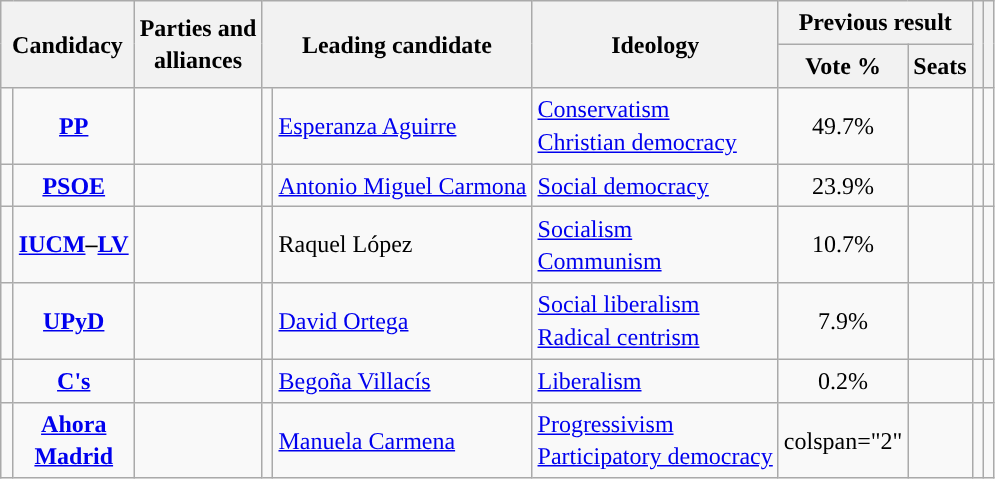<table class="wikitable" style="line-height:1.35em; text-align:left;">
<tr>
<th colspan="2" rowspan="2">Candidacy</th>
<th rowspan="2">Parties and<br>alliances</th>
<th colspan="2" rowspan="2">Leading candidate</th>
<th rowspan="2">Ideology</th>
<th colspan="2">Previous result</th>
<th rowspan="2"></th>
<th rowspan="2"></th>
</tr>
<tr>
<th>Vote %</th>
<th>Seats</th>
</tr>
<tr>
<td width="1" style="color:inherit;background:"></td>
<td align="center"><strong><a href='#'>PP</a></strong></td>
<td></td>
<td></td>
<td><a href='#'>Esperanza Aguirre</a></td>
<td><a href='#'>Conservatism</a><br><a href='#'>Christian democracy</a></td>
<td align="center">49.7%</td>
<td></td>
<td></td>
<td><br></td>
</tr>
<tr>
<td style="color:inherit;background:"></td>
<td align="center"><strong><a href='#'>PSOE</a></strong></td>
<td></td>
<td></td>
<td><a href='#'>Antonio Miguel Carmona</a></td>
<td><a href='#'>Social democracy</a></td>
<td align="center">23.9%</td>
<td></td>
<td></td>
<td></td>
</tr>
<tr>
<td style="color:inherit;background:"></td>
<td align="center"><strong><a href='#'>IUCM</a>–<a href='#'>LV</a></strong></td>
<td></td>
<td></td>
<td>Raquel López</td>
<td><a href='#'>Socialism</a><br><a href='#'>Communism</a></td>
<td align="center">10.7%</td>
<td></td>
<td></td>
<td></td>
</tr>
<tr>
<td style="color:inherit;background:"></td>
<td align="center"><strong><a href='#'>UPyD</a></strong></td>
<td></td>
<td></td>
<td><a href='#'>David Ortega</a></td>
<td><a href='#'>Social liberalism</a><br><a href='#'>Radical centrism</a></td>
<td align="center">7.9%</td>
<td></td>
<td></td>
<td></td>
</tr>
<tr>
<td style="color:inherit;background:"></td>
<td align="center"><strong><a href='#'>C's</a></strong></td>
<td></td>
<td></td>
<td><a href='#'>Begoña Villacís</a></td>
<td><a href='#'>Liberalism</a></td>
<td align="center">0.2%</td>
<td></td>
<td></td>
<td></td>
</tr>
<tr>
<td style="color:inherit;background:"></td>
<td align="center"><strong><a href='#'>Ahora<br>Madrid</a></strong></td>
<td></td>
<td></td>
<td><a href='#'>Manuela Carmena</a></td>
<td><a href='#'>Progressivism</a><br><a href='#'>Participatory democracy</a></td>
<td>colspan="2" </td>
<td></td>
<td></td>
</tr>
</table>
